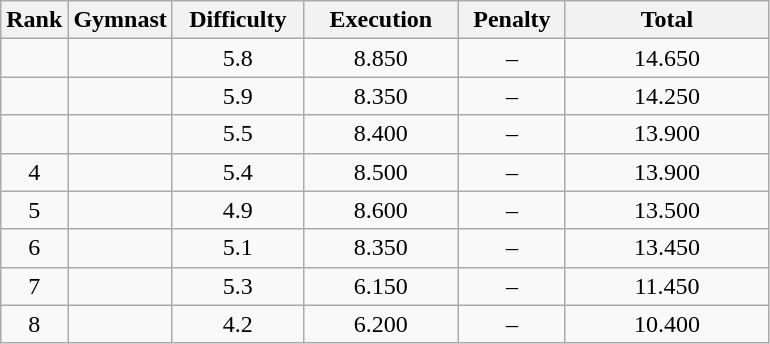<table class="wikitable" style="text-align:center">
<tr>
<th>Rank</th>
<th>Gymnast</th>
<th style="width:5em">Difficulty</th>
<th style="width:6em">Execution</th>
<th style="width:4em">Penalty</th>
<th style="width:8em">Total</th>
</tr>
<tr>
<td></td>
<td align=left></td>
<td>5.8</td>
<td>8.850</td>
<td>–</td>
<td>14.650</td>
</tr>
<tr>
<td></td>
<td align=left></td>
<td>5.9</td>
<td>8.350</td>
<td>–</td>
<td>14.250</td>
</tr>
<tr>
<td></td>
<td align=left></td>
<td>5.5</td>
<td>8.400</td>
<td>–</td>
<td>13.900</td>
</tr>
<tr>
<td>4</td>
<td align=left></td>
<td>5.4</td>
<td>8.500</td>
<td>–</td>
<td>13.900</td>
</tr>
<tr>
<td>5</td>
<td align=left></td>
<td>4.9</td>
<td>8.600</td>
<td>–</td>
<td>13.500</td>
</tr>
<tr>
<td>6</td>
<td align=left></td>
<td>5.1</td>
<td>8.350</td>
<td>–</td>
<td>13.450</td>
</tr>
<tr>
<td>7</td>
<td align=left></td>
<td>5.3</td>
<td>6.150</td>
<td>–</td>
<td>11.450</td>
</tr>
<tr>
<td>8</td>
<td align=left></td>
<td>4.2</td>
<td>6.200</td>
<td>–</td>
<td>10.400</td>
</tr>
</table>
